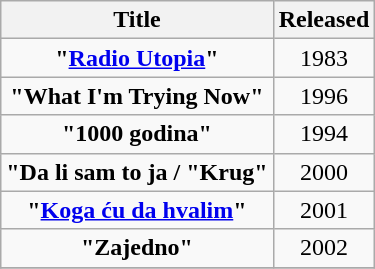<table class="wikitable" style="text-align:center">
<tr>
<th>Title</th>
<th>Released</th>
</tr>
<tr>
<td><strong>"<a href='#'>Radio Utopia</a>"</strong></td>
<td>1983</td>
</tr>
<tr>
<td><strong>"What I'm Trying Now"</strong></td>
<td>1996</td>
</tr>
<tr>
<td><strong>"1000 godina"</strong></td>
<td>1994</td>
</tr>
<tr>
<td><strong>"Da li sam to ja / "Krug"</strong></td>
<td>2000</td>
</tr>
<tr>
<td><strong>"<a href='#'>Koga ću da hvalim</a>"</strong></td>
<td>2001</td>
</tr>
<tr>
<td><strong>"Zajedno"</strong></td>
<td>2002</td>
</tr>
<tr>
</tr>
</table>
